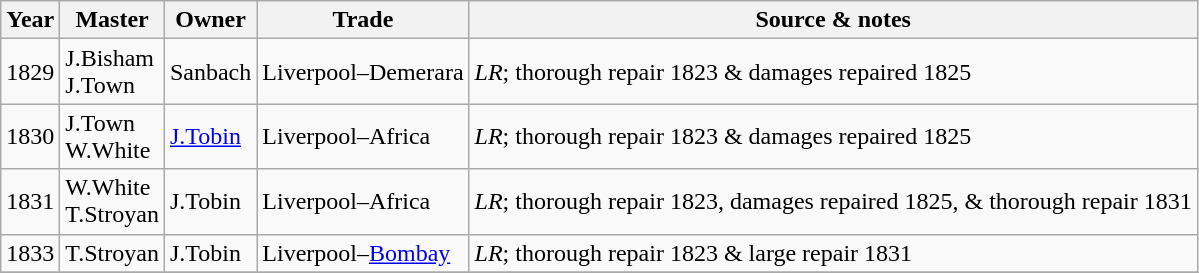<table class=" wikitable">
<tr>
<th>Year</th>
<th>Master</th>
<th>Owner</th>
<th>Trade</th>
<th>Source & notes</th>
</tr>
<tr>
<td>1829</td>
<td>J.Bisham<br>J.Town</td>
<td>Sanbach</td>
<td>Liverpool–Demerara</td>
<td><em>LR</em>; thorough repair 1823 & damages repaired 1825</td>
</tr>
<tr>
<td>1830</td>
<td>J.Town<br>W.White</td>
<td><a href='#'>J.Tobin</a></td>
<td>Liverpool–Africa</td>
<td><em>LR</em>; thorough repair 1823 & damages repaired 1825</td>
</tr>
<tr>
<td>1831</td>
<td>W.White<br>T.Stroyan</td>
<td>J.Tobin</td>
<td>Liverpool–Africa</td>
<td><em>LR</em>; thorough repair 1823, damages repaired 1825, & thorough repair 1831</td>
</tr>
<tr>
<td>1833</td>
<td>T.Stroyan</td>
<td>J.Tobin</td>
<td>Liverpool–<a href='#'>Bombay</a></td>
<td><em>LR</em>; thorough repair 1823 & large repair 1831</td>
</tr>
<tr>
</tr>
</table>
